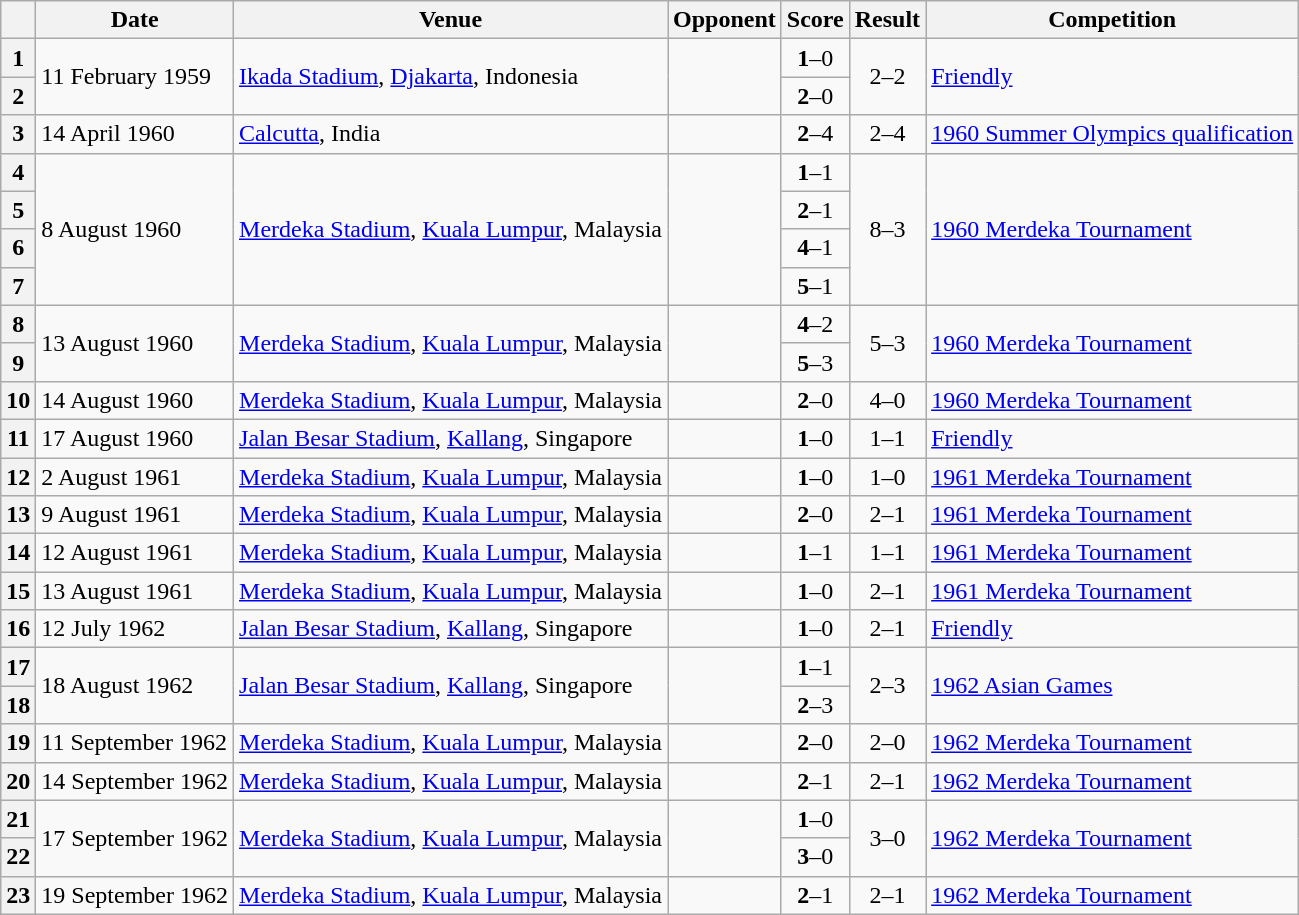<table class="wikitable sortable">
<tr>
<th scope="col"></th>
<th scope="col">Date</th>
<th scope="col">Venue</th>
<th scope="col">Opponent</th>
<th scope="col">Score</th>
<th scope="col">Result</th>
<th scope="col">Competition</th>
</tr>
<tr>
<th>1</th>
<td rowspan="2">11 February 1959</td>
<td rowspan="2"><a href='#'>Ikada Stadium</a>, <a href='#'>Djakarta</a>, Indonesia</td>
<td rowspan="2"></td>
<td align="center"><strong>1</strong>–0</td>
<td rowspan="2" align="center">2–2</td>
<td rowspan="2"><a href='#'>Friendly</a></td>
</tr>
<tr>
<th>2</th>
<td align="center"><strong>2</strong>–0</td>
</tr>
<tr>
<th>3</th>
<td>14 April 1960</td>
<td><a href='#'>Calcutta</a>, India</td>
<td></td>
<td align="center"><strong>2</strong>–4</td>
<td align="center">2–4</td>
<td><a href='#'>1960 Summer Olympics qualification</a></td>
</tr>
<tr>
<th>4</th>
<td rowspan="4">8 August 1960</td>
<td rowspan="4"><a href='#'>Merdeka Stadium</a>, <a href='#'>Kuala Lumpur</a>, Malaysia</td>
<td rowspan="4"></td>
<td align="center"><strong>1</strong>–1</td>
<td rowspan="4" align="center">8–3</td>
<td rowspan="4"><a href='#'>1960 Merdeka Tournament</a></td>
</tr>
<tr>
<th>5</th>
<td align="center"><strong>2</strong>–1</td>
</tr>
<tr>
<th>6</th>
<td align="center"><strong>4</strong>–1</td>
</tr>
<tr>
<th>7</th>
<td align="center"><strong>5</strong>–1</td>
</tr>
<tr>
<th>8</th>
<td rowspan="2">13 August 1960</td>
<td rowspan="2"><a href='#'>Merdeka Stadium</a>, <a href='#'>Kuala Lumpur</a>, Malaysia</td>
<td rowspan="2"></td>
<td align="center"><strong>4</strong>–2</td>
<td rowspan="2" align="center">5–3</td>
<td rowspan="2"><a href='#'>1960 Merdeka Tournament</a></td>
</tr>
<tr>
<th>9</th>
<td align="center"><strong>5</strong>–3</td>
</tr>
<tr>
<th>10</th>
<td>14 August 1960</td>
<td><a href='#'>Merdeka Stadium</a>, <a href='#'>Kuala Lumpur</a>, Malaysia</td>
<td></td>
<td align="center"><strong>2</strong>–0</td>
<td align="center">4–0</td>
<td><a href='#'>1960 Merdeka Tournament</a></td>
</tr>
<tr>
<th>11</th>
<td>17 August 1960</td>
<td><a href='#'>Jalan Besar Stadium</a>, <a href='#'>Kallang</a>, Singapore</td>
<td></td>
<td align="center"><strong>1</strong>–0</td>
<td align="center">1–1</td>
<td><a href='#'>Friendly</a></td>
</tr>
<tr>
<th>12</th>
<td>2 August 1961</td>
<td><a href='#'>Merdeka Stadium</a>, <a href='#'>Kuala Lumpur</a>, Malaysia</td>
<td></td>
<td align="center"><strong>1</strong>–0</td>
<td align="center">1–0</td>
<td><a href='#'>1961 Merdeka Tournament</a></td>
</tr>
<tr>
<th>13</th>
<td>9 August 1961</td>
<td><a href='#'>Merdeka Stadium</a>, <a href='#'>Kuala Lumpur</a>, Malaysia</td>
<td></td>
<td align="center"><strong>2</strong>–0</td>
<td align="center">2–1</td>
<td><a href='#'>1961 Merdeka Tournament</a></td>
</tr>
<tr>
<th>14</th>
<td>12 August 1961</td>
<td><a href='#'>Merdeka Stadium</a>, <a href='#'>Kuala Lumpur</a>, Malaysia</td>
<td></td>
<td align="center"><strong>1</strong>–1</td>
<td align="center">1–1</td>
<td><a href='#'>1961 Merdeka Tournament</a></td>
</tr>
<tr>
<th>15</th>
<td>13 August 1961</td>
<td><a href='#'>Merdeka Stadium</a>, <a href='#'>Kuala Lumpur</a>, Malaysia</td>
<td></td>
<td align="center"><strong>1</strong>–0</td>
<td align="center">2–1</td>
<td><a href='#'>1961 Merdeka Tournament</a></td>
</tr>
<tr>
<th>16</th>
<td>12 July 1962</td>
<td><a href='#'>Jalan Besar Stadium</a>, <a href='#'>Kallang</a>, Singapore</td>
<td></td>
<td align="center"><strong>1</strong>–0</td>
<td align="center">2–1</td>
<td><a href='#'>Friendly</a></td>
</tr>
<tr>
<th>17</th>
<td rowspan="2">18 August 1962</td>
<td rowspan="2"><a href='#'>Jalan Besar Stadium</a>, <a href='#'>Kallang</a>, Singapore</td>
<td rowspan="2"></td>
<td align="center"><strong>1</strong>–1</td>
<td rowspan="2" align="center">2–3</td>
<td rowspan="2"><a href='#'>1962 Asian Games</a></td>
</tr>
<tr>
<th>18</th>
<td align="center"><strong>2</strong>–3</td>
</tr>
<tr>
<th>19</th>
<td>11 September 1962</td>
<td><a href='#'>Merdeka Stadium</a>, <a href='#'>Kuala Lumpur</a>, Malaysia</td>
<td></td>
<td align="center"><strong>2</strong>–0</td>
<td align="center">2–0</td>
<td><a href='#'>1962 Merdeka Tournament</a></td>
</tr>
<tr>
<th>20</th>
<td>14 September 1962</td>
<td><a href='#'>Merdeka Stadium</a>, <a href='#'>Kuala Lumpur</a>, Malaysia</td>
<td></td>
<td align="center"><strong>2</strong>–1</td>
<td align="center">2–1</td>
<td><a href='#'>1962 Merdeka Tournament</a></td>
</tr>
<tr>
<th>21</th>
<td rowspan="2">17 September 1962</td>
<td rowspan="2"><a href='#'>Merdeka Stadium</a>, <a href='#'>Kuala Lumpur</a>, Malaysia</td>
<td rowspan="2"></td>
<td align="center"><strong>1</strong>–0</td>
<td rowspan="2" align="center">3–0</td>
<td rowspan="2"><a href='#'>1962 Merdeka Tournament</a></td>
</tr>
<tr>
<th>22</th>
<td align="center"><strong>3</strong>–0</td>
</tr>
<tr>
<th>23</th>
<td>19 September 1962</td>
<td><a href='#'>Merdeka Stadium</a>, <a href='#'>Kuala Lumpur</a>, Malaysia</td>
<td></td>
<td align="center"><strong>2</strong>–1</td>
<td align="center">2–1</td>
<td><a href='#'>1962 Merdeka Tournament</a></td>
</tr>
</table>
